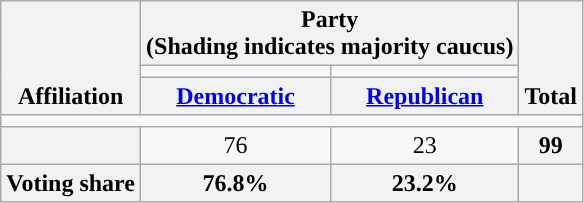<table class=wikitable style="text-align:center">
<tr style="vertical-align:bottom;">
<th rowspan=3>Affiliation</th>
<th colspan=2>Party <div>(Shading indicates majority caucus)</div></th>
<th rowspan=3>Total</th>
</tr>
<tr style="height:5px">
<td style="background-color:"></td>
<td style="background-color:"></td>
</tr>
<tr>
<th><a href='#'>Democratic</a></th>
<th><a href='#'>Republican</a></th>
</tr>
<tr>
<td colspan=5></td>
</tr>
<tr>
<th nowrap style="font-size:80%"></th>
<td>76</td>
<td>23</td>
<th>99</th>
</tr>
<tr>
<th>Voting share</th>
<th>76.8%</th>
<th>23.2%</th>
<th colspan=2></th>
</tr>
</table>
